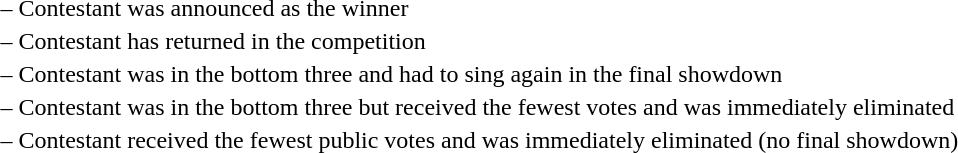<table>
<tr>
<td> –</td>
<td>Contestant was announced as the winner</td>
</tr>
<tr>
<td> –</td>
<td>Contestant has returned in the competition</td>
</tr>
<tr>
<td> –</td>
<td>Contestant was in the bottom three and had to sing again in the final showdown</td>
</tr>
<tr>
<td> –</td>
<td>Contestant was in the bottom three but received the fewest votes and was immediately eliminated</td>
</tr>
<tr>
<td> –</td>
<td>Contestant received the fewest public votes and was immediately eliminated (no final showdown)</td>
</tr>
</table>
